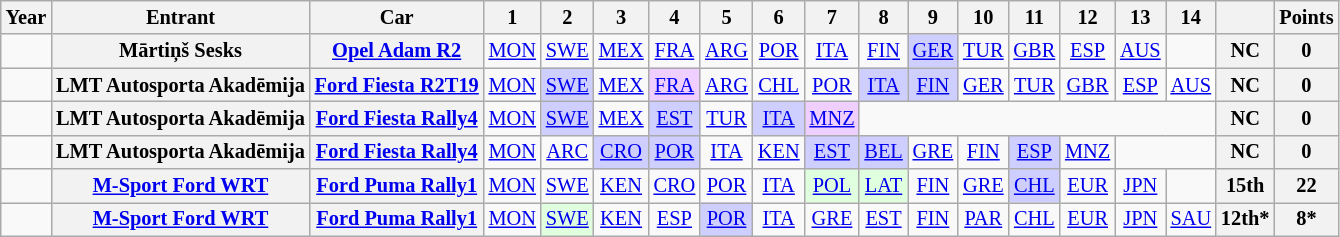<table class="wikitable" style="text-align:center; font-size:85%;">
<tr>
<th>Year</th>
<th>Entrant</th>
<th>Car</th>
<th>1</th>
<th>2</th>
<th>3</th>
<th>4</th>
<th>5</th>
<th>6</th>
<th>7</th>
<th>8</th>
<th>9</th>
<th>10</th>
<th>11</th>
<th>12</th>
<th>13</th>
<th>14</th>
<th></th>
<th>Points</th>
</tr>
<tr>
<td></td>
<th nowrap>Mārtiņš Sesks</th>
<th nowrap><a href='#'>Opel Adam R2</a></th>
<td><a href='#'>MON</a></td>
<td><a href='#'>SWE</a></td>
<td><a href='#'>MEX</a></td>
<td><a href='#'>FRA</a></td>
<td><a href='#'>ARG</a></td>
<td><a href='#'>POR</a></td>
<td><a href='#'>ITA</a></td>
<td><a href='#'>FIN</a></td>
<td style="background:#CFCFFF;"><a href='#'>GER</a><br></td>
<td><a href='#'>TUR</a></td>
<td><a href='#'>GBR</a></td>
<td><a href='#'>ESP</a></td>
<td><a href='#'>AUS</a></td>
<td></td>
<th>NC</th>
<th>0</th>
</tr>
<tr>
<td></td>
<th nowrap>LMT Autosporta Akadēmija</th>
<th nowrap><a href='#'>Ford Fiesta R2T19</a></th>
<td><a href='#'>MON</a></td>
<td style="background:#CFCFFF;"><a href='#'>SWE</a><br></td>
<td><a href='#'>MEX</a></td>
<td style="background:#EFCFFF;"><a href='#'>FRA</a><br></td>
<td><a href='#'>ARG</a></td>
<td><a href='#'>CHL</a></td>
<td><a href='#'>POR</a></td>
<td style="background:#CFCFFF;"><a href='#'>ITA</a><br></td>
<td style="background:#CFCFFF;"><a href='#'>FIN</a><br></td>
<td><a href='#'>GER</a></td>
<td><a href='#'>TUR</a></td>
<td><a href='#'>GBR</a></td>
<td><a href='#'>ESP</a></td>
<td style="background:#FFFFFF;"><a href='#'>AUS</a><br></td>
<th>NC</th>
<th>0</th>
</tr>
<tr>
<td></td>
<th nowrap>LMT Autosporta Akadēmija</th>
<th nowrap><a href='#'>Ford Fiesta Rally4</a></th>
<td><a href='#'>MON</a></td>
<td style="background:#CFCFFF;"><a href='#'>SWE</a><br></td>
<td><a href='#'>MEX</a></td>
<td style="background:#CFCFFF;"><a href='#'>EST</a><br></td>
<td><a href='#'>TUR</a></td>
<td style="background:#CFCFFF;"><a href='#'>ITA</a><br></td>
<td style="background:#EFCFFF;"><a href='#'>MNZ</a><br></td>
<td colspan=7></td>
<th>NC</th>
<th>0</th>
</tr>
<tr>
<td></td>
<th nowrap>LMT Autosporta Akadēmija</th>
<th nowrap><a href='#'>Ford Fiesta Rally4</a></th>
<td><a href='#'>MON</a></td>
<td><a href='#'>ARC</a></td>
<td style="background:#CFCFFF;"><a href='#'>CRO</a><br></td>
<td style="background:#CFCFFF;"><a href='#'>POR</a><br></td>
<td><a href='#'>ITA</a></td>
<td><a href='#'>KEN</a></td>
<td style="background:#CFCFFF;"><a href='#'>EST</a><br></td>
<td style="background:#CFCFFF;"><a href='#'>BEL</a><br></td>
<td><a href='#'>GRE</a></td>
<td><a href='#'>FIN</a></td>
<td style="background:#CFCFFF;"><a href='#'>ESP</a><br></td>
<td><a href='#'>MNZ</a></td>
<td colspan=2></td>
<th>NC</th>
<th>0</th>
</tr>
<tr>
<td></td>
<th nowrap><a href='#'>M-Sport Ford WRT</a></th>
<th nowrap><a href='#'>Ford Puma Rally1</a></th>
<td><a href='#'>MON</a></td>
<td><a href='#'>SWE</a></td>
<td><a href='#'>KEN</a></td>
<td><a href='#'>CRO</a></td>
<td><a href='#'>POR</a></td>
<td><a href='#'>ITA</a></td>
<td style="background:#DFFFDF;"><a href='#'>POL</a><br></td>
<td style="background:#DFFFDF;"><a href='#'>LAT</a><br></td>
<td><a href='#'>FIN</a></td>
<td><a href='#'>GRE</a></td>
<td style="background:#CFCFFF;"><a href='#'>CHL</a><br></td>
<td><a href='#'>EUR</a></td>
<td><a href='#'>JPN</a></td>
<td></td>
<th>15th</th>
<th>22</th>
</tr>
<tr>
<td></td>
<th nowrap><a href='#'>M-Sport Ford WRT</a></th>
<th nowrap><a href='#'>Ford Puma Rally1</a></th>
<td><a href='#'>MON</a></td>
<td style="background:#DFFFDF;"><a href='#'>SWE</a><br></td>
<td><a href='#'>KEN</a></td>
<td><a href='#'>ESP</a></td>
<td style="background:#CFCFFF;"><a href='#'>POR</a><br></td>
<td><a href='#'>ITA</a></td>
<td><a href='#'>GRE</a></td>
<td><a href='#'>EST</a></td>
<td><a href='#'>FIN</a></td>
<td><a href='#'>PAR</a></td>
<td><a href='#'>CHL</a></td>
<td><a href='#'>EUR</a></td>
<td><a href='#'>JPN</a></td>
<td><a href='#'>SAU</a></td>
<th>12th*</th>
<th>8*</th>
</tr>
</table>
